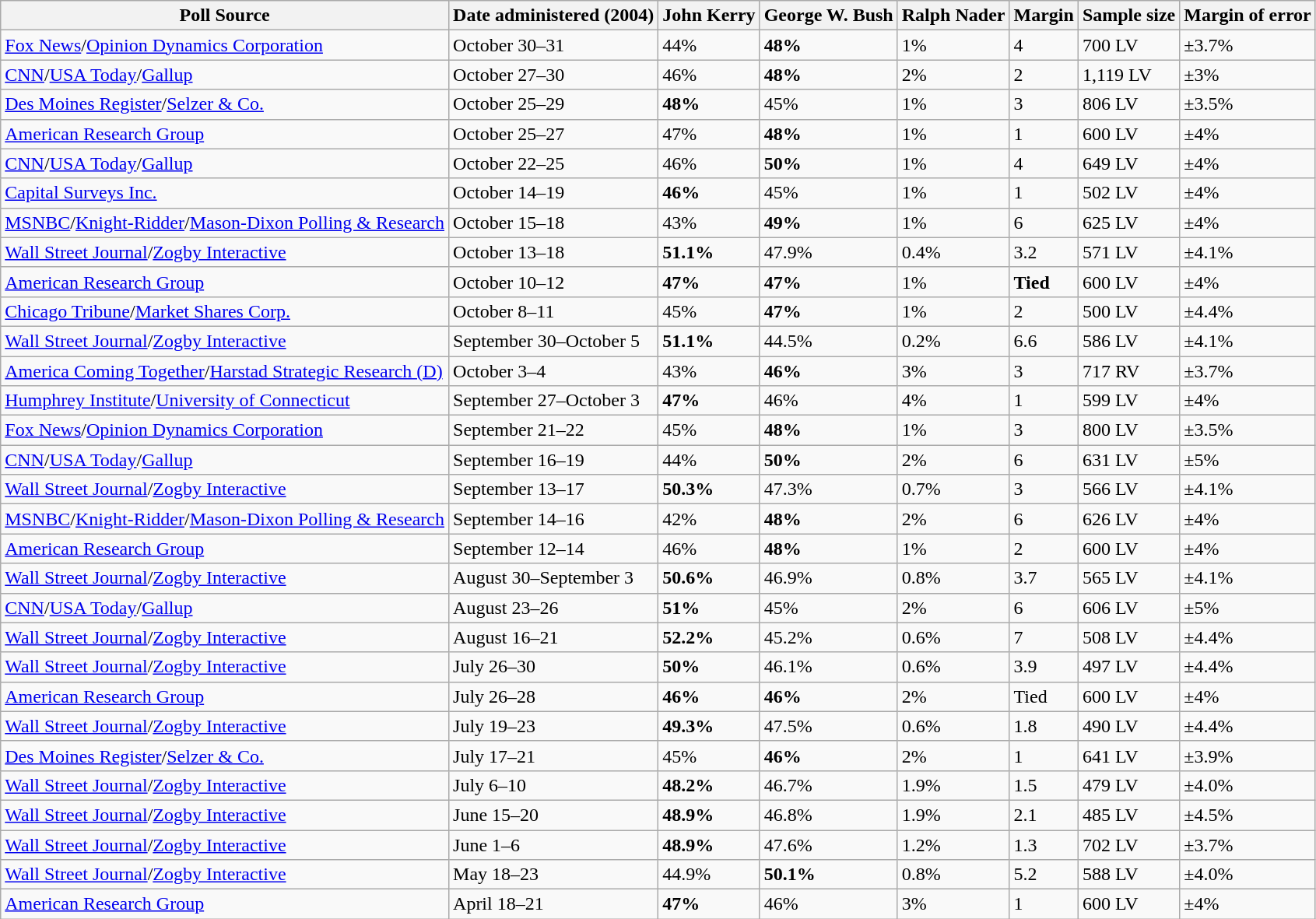<table class="wikitable">
<tr>
<th>Poll Source</th>
<th>Date administered (2004)</th>
<th>John Kerry</th>
<th>George W. Bush</th>
<th>Ralph Nader</th>
<th>Margin</th>
<th>Sample size</th>
<th>Margin of error</th>
</tr>
<tr>
<td><a href='#'>Fox News</a>/<a href='#'>Opinion Dynamics Corporation</a></td>
<td>October 30–31</td>
<td>44%</td>
<td><strong>48%</strong></td>
<td>1%</td>
<td>4</td>
<td>700 LV</td>
<td>±3.7%</td>
</tr>
<tr>
<td><a href='#'>CNN</a>/<a href='#'>USA Today</a>/<a href='#'>Gallup</a></td>
<td>October 27–30</td>
<td>46%</td>
<td><strong>48%</strong></td>
<td>2%</td>
<td>2</td>
<td>1,119 LV</td>
<td>±3%</td>
</tr>
<tr>
<td><a href='#'>Des Moines Register</a>/<a href='#'>Selzer & Co.</a></td>
<td>October 25–29</td>
<td><strong>48%</strong></td>
<td>45%</td>
<td>1%</td>
<td>3</td>
<td>806 LV</td>
<td>±3.5%</td>
</tr>
<tr>
<td><a href='#'>American Research Group</a></td>
<td>October 25–27</td>
<td>47%</td>
<td><strong>48%</strong></td>
<td>1%</td>
<td>1</td>
<td>600 LV</td>
<td>±4%</td>
</tr>
<tr>
<td><a href='#'>CNN</a>/<a href='#'>USA Today</a>/<a href='#'>Gallup</a></td>
<td>October 22–25</td>
<td>46%</td>
<td><strong>50%</strong></td>
<td>1%</td>
<td>4</td>
<td>649 LV</td>
<td>±4%</td>
</tr>
<tr>
<td><a href='#'>Capital Surveys Inc.</a></td>
<td>October 14–19</td>
<td><strong>46%</strong></td>
<td>45%</td>
<td>1%</td>
<td>1</td>
<td>502 LV</td>
<td>±4%</td>
</tr>
<tr>
<td><a href='#'>MSNBC</a>/<a href='#'>Knight-Ridder</a>/<a href='#'>Mason-Dixon Polling & Research</a></td>
<td>October 15–18</td>
<td>43%</td>
<td><strong>49%</strong></td>
<td>1%</td>
<td>6</td>
<td>625 LV</td>
<td>±4%</td>
</tr>
<tr>
<td><a href='#'>Wall Street Journal</a>/<a href='#'>Zogby Interactive</a></td>
<td>October 13–18</td>
<td><strong>51.1%</strong></td>
<td>47.9%</td>
<td>0.4%</td>
<td>3.2</td>
<td>571 LV</td>
<td>±4.1%</td>
</tr>
<tr>
<td><a href='#'>American Research Group</a></td>
<td>October 10–12</td>
<td><strong>47%</strong></td>
<td><strong>47%</strong></td>
<td>1%</td>
<td><strong>Tied</strong></td>
<td>600 LV</td>
<td>±4%</td>
</tr>
<tr>
<td><a href='#'>Chicago Tribune</a>/<a href='#'>Market Shares Corp.</a></td>
<td>October 8–11</td>
<td>45%</td>
<td><strong>47%</strong></td>
<td>1%</td>
<td>2</td>
<td>500 LV</td>
<td>±4.4%</td>
</tr>
<tr>
<td><a href='#'>Wall Street Journal</a>/<a href='#'>Zogby Interactive</a></td>
<td>September 30–October 5</td>
<td><strong>51.1%</strong></td>
<td>44.5%</td>
<td>0.2%</td>
<td>6.6</td>
<td>586 LV</td>
<td>±4.1%</td>
</tr>
<tr>
<td><a href='#'>America Coming Together</a>/<a href='#'>Harstad Strategic Research (D)</a></td>
<td>October 3–4</td>
<td>43%</td>
<td><strong>46%</strong></td>
<td>3%</td>
<td>3</td>
<td>717 RV</td>
<td>±3.7%</td>
</tr>
<tr>
<td><a href='#'>Humphrey Institute</a>/<a href='#'>University of Connecticut</a></td>
<td>September 27–October 3</td>
<td><strong>47%</strong></td>
<td>46%</td>
<td>4%</td>
<td>1</td>
<td>599 LV</td>
<td>±4%</td>
</tr>
<tr>
<td><a href='#'>Fox News</a>/<a href='#'>Opinion Dynamics Corporation</a></td>
<td>September 21–22</td>
<td>45%</td>
<td><strong>48%</strong></td>
<td>1%</td>
<td>3</td>
<td>800 LV</td>
<td>±3.5%</td>
</tr>
<tr>
<td><a href='#'>CNN</a>/<a href='#'>USA Today</a>/<a href='#'>Gallup</a></td>
<td>September 16–19</td>
<td>44%</td>
<td><strong>50%</strong></td>
<td>2%</td>
<td>6</td>
<td>631 LV</td>
<td>±5%</td>
</tr>
<tr>
<td><a href='#'>Wall Street Journal</a>/<a href='#'>Zogby Interactive</a></td>
<td>September 13–17</td>
<td><strong>50.3%</strong></td>
<td>47.3%</td>
<td>0.7%</td>
<td>3</td>
<td>566 LV</td>
<td>±4.1%</td>
</tr>
<tr>
<td><a href='#'>MSNBC</a>/<a href='#'>Knight-Ridder</a>/<a href='#'>Mason-Dixon Polling & Research</a></td>
<td>September 14–16</td>
<td>42%</td>
<td><strong>48%</strong></td>
<td>2%</td>
<td>6</td>
<td>626 LV</td>
<td>±4%</td>
</tr>
<tr>
<td><a href='#'>American Research Group</a></td>
<td>September 12–14</td>
<td>46%</td>
<td><strong>48%</strong></td>
<td>1%</td>
<td>2</td>
<td>600 LV</td>
<td>±4%</td>
</tr>
<tr>
<td><a href='#'>Wall Street Journal</a>/<a href='#'>Zogby Interactive</a></td>
<td>August 30–September 3</td>
<td><strong>50.6%</strong></td>
<td>46.9%</td>
<td>0.8%</td>
<td>3.7</td>
<td>565 LV</td>
<td>±4.1%</td>
</tr>
<tr>
<td><a href='#'>CNN</a>/<a href='#'>USA Today</a>/<a href='#'>Gallup</a></td>
<td>August 23–26</td>
<td><strong>51%</strong></td>
<td>45%</td>
<td>2%</td>
<td>6</td>
<td>606 LV</td>
<td>±5%</td>
</tr>
<tr>
<td><a href='#'>Wall Street Journal</a>/<a href='#'>Zogby Interactive</a></td>
<td>August 16–21</td>
<td><strong>52.2%</strong></td>
<td>45.2%</td>
<td>0.6%</td>
<td>7</td>
<td>508 LV</td>
<td>±4.4%</td>
</tr>
<tr>
<td><a href='#'>Wall Street Journal</a>/<a href='#'>Zogby Interactive</a></td>
<td>July 26–30</td>
<td><strong>50%</strong></td>
<td>46.1%</td>
<td>0.6%</td>
<td>3.9</td>
<td>497 LV</td>
<td>±4.4%</td>
</tr>
<tr>
<td><a href='#'>American Research Group</a></td>
<td>July 26–28</td>
<td><strong>46%</strong></td>
<td><strong>46%</strong></td>
<td>2%</td>
<td>Tied</td>
<td>600 LV</td>
<td>±4%</td>
</tr>
<tr>
<td><a href='#'>Wall Street Journal</a>/<a href='#'>Zogby Interactive</a></td>
<td>July 19–23</td>
<td><strong>49.3%</strong></td>
<td>47.5%</td>
<td>0.6%</td>
<td>1.8</td>
<td>490 LV</td>
<td>±4.4%</td>
</tr>
<tr>
<td><a href='#'>Des Moines Register</a>/<a href='#'>Selzer & Co.</a></td>
<td>July 17–21</td>
<td>45%</td>
<td><strong>46%</strong></td>
<td>2%</td>
<td>1</td>
<td>641 LV</td>
<td>±3.9%</td>
</tr>
<tr>
<td><a href='#'>Wall Street Journal</a>/<a href='#'>Zogby Interactive</a></td>
<td>July 6–10</td>
<td><strong>48.2%</strong></td>
<td>46.7%</td>
<td>1.9%</td>
<td>1.5</td>
<td>479 LV</td>
<td>±4.0%</td>
</tr>
<tr>
<td><a href='#'>Wall Street Journal</a>/<a href='#'>Zogby Interactive</a></td>
<td>June 15–20</td>
<td><strong>48.9%</strong></td>
<td>46.8%</td>
<td>1.9%</td>
<td>2.1</td>
<td>485 LV</td>
<td>±4.5%</td>
</tr>
<tr>
<td><a href='#'>Wall Street Journal</a>/<a href='#'>Zogby Interactive</a></td>
<td>June 1–6</td>
<td><strong>48.9%</strong></td>
<td>47.6%</td>
<td>1.2%</td>
<td>1.3</td>
<td>702 LV</td>
<td>±3.7%</td>
</tr>
<tr>
<td><a href='#'>Wall Street Journal</a>/<a href='#'>Zogby Interactive</a></td>
<td>May 18–23</td>
<td>44.9%</td>
<td><strong>50.1%</strong></td>
<td>0.8%</td>
<td>5.2</td>
<td>588 LV</td>
<td>±4.0%</td>
</tr>
<tr>
<td><a href='#'>American Research Group</a></td>
<td>April 18–21</td>
<td><strong>47%</strong></td>
<td>46%</td>
<td>3%</td>
<td>1</td>
<td>600 LV</td>
<td>±4%</td>
</tr>
</table>
